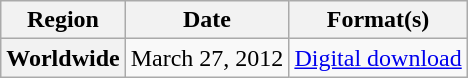<table class="wikitable plainrowheaders">
<tr>
<th scope="col">Region</th>
<th scope="col">Date</th>
<th scope="col">Format(s)</th>
</tr>
<tr>
<th scope="row">Worldwide</th>
<td>March 27, 2012</td>
<td><a href='#'>Digital download</a></td>
</tr>
</table>
